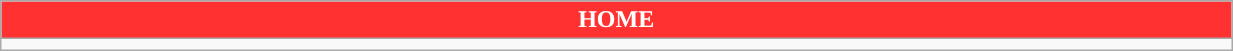<table class="wikitable collapsible collapsed" style="width:65%">
<tr>
<th colspan=6 ! style="color:white; background:#FF3131">HOME</th>
</tr>
<tr>
<td></td>
</tr>
</table>
